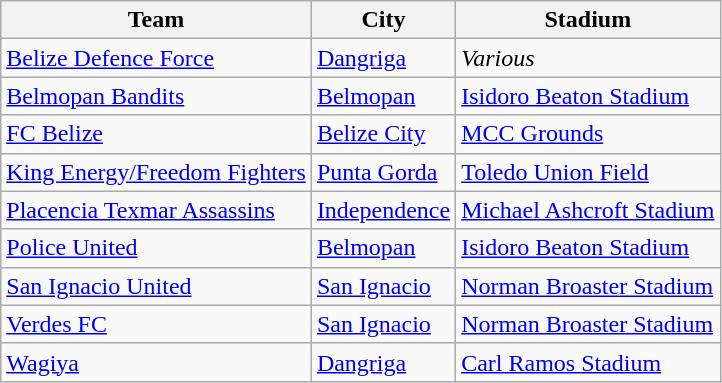<table class="wikitable">
<tr>
<th>Team</th>
<th>City</th>
<th>Stadium</th>
</tr>
<tr>
<td><a href='#'>Belize Defence Force</a></td>
<td><a href='#'>Dangriga</a></td>
<td><em>Various</em></td>
</tr>
<tr>
<td><a href='#'>Belmopan Bandits</a></td>
<td><a href='#'>Belmopan</a></td>
<td><a href='#'>Isidoro Beaton Stadium</a></td>
</tr>
<tr>
<td><a href='#'>FC Belize</a></td>
<td><a href='#'>Belize City</a></td>
<td><a href='#'>MCC Grounds</a></td>
</tr>
<tr>
<td><a href='#'>King Energy/Freedom Fighters</a></td>
<td><a href='#'>Punta Gorda</a></td>
<td><a href='#'>Toledo Union Field</a></td>
</tr>
<tr>
<td><a href='#'>Placencia Texmar Assassins</a></td>
<td><a href='#'>Independence</a></td>
<td><a href='#'>Michael Ashcroft Stadium</a></td>
</tr>
<tr>
<td><a href='#'>Police United</a></td>
<td><a href='#'>Belmopan</a></td>
<td><a href='#'>Isidoro Beaton Stadium</a></td>
</tr>
<tr>
<td><a href='#'>San Ignacio United</a></td>
<td><a href='#'>San Ignacio</a></td>
<td><a href='#'>Norman Broaster Stadium</a></td>
</tr>
<tr>
<td><a href='#'>Verdes FC</a></td>
<td><a href='#'>San Ignacio</a></td>
<td><a href='#'>Norman Broaster Stadium</a></td>
</tr>
<tr>
<td><a href='#'>Wagiya</a></td>
<td><a href='#'>Dangriga</a></td>
<td><a href='#'>Carl Ramos Stadium</a></td>
</tr>
</table>
